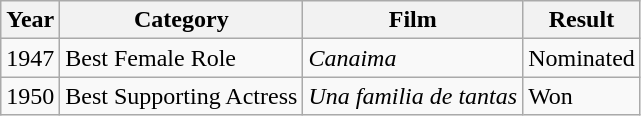<table class="wikitable">
<tr>
<th><strong>Year</strong></th>
<th><strong>Category</strong></th>
<th><strong>Film</strong></th>
<th><strong>Result</strong></th>
</tr>
<tr>
<td>1947</td>
<td>Best Female Role</td>
<td><em>Canaima</em></td>
<td>Nominated</td>
</tr>
<tr>
<td>1950</td>
<td>Best Supporting Actress</td>
<td><em>Una familia de tantas</em></td>
<td>Won</td>
</tr>
</table>
